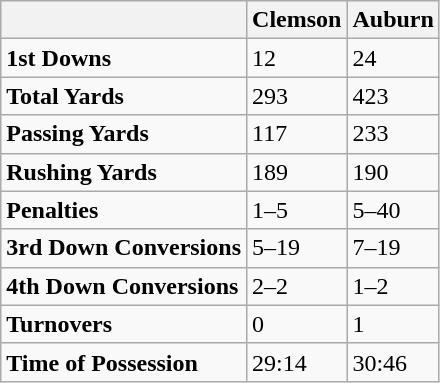<table class="wikitable">
<tr>
<th></th>
<th>Clemson</th>
<th>Auburn</th>
</tr>
<tr>
<td><strong>1st Downs</strong></td>
<td>12</td>
<td>24</td>
</tr>
<tr>
<td><strong>Total Yards</strong></td>
<td>293</td>
<td>423</td>
</tr>
<tr>
<td><strong>Passing Yards</strong></td>
<td>117</td>
<td>233</td>
</tr>
<tr>
<td><strong>Rushing Yards</strong></td>
<td>189</td>
<td>190</td>
</tr>
<tr>
<td><strong>Penalties</strong></td>
<td>1–5</td>
<td>5–40</td>
</tr>
<tr>
<td><strong>3rd Down Conversions</strong></td>
<td>5–19</td>
<td>7–19</td>
</tr>
<tr>
<td><strong>4th Down Conversions</strong></td>
<td>2–2</td>
<td>1–2</td>
</tr>
<tr>
<td><strong>Turnovers</strong></td>
<td>0</td>
<td>1</td>
</tr>
<tr>
<td><strong>Time of Possession</strong></td>
<td>29:14</td>
<td>30:46</td>
</tr>
</table>
